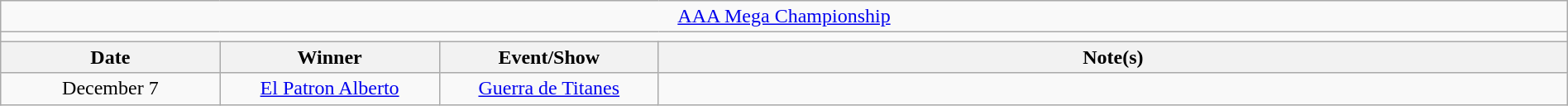<table class="wikitable" style="text-align:center; width:100%;">
<tr>
<td colspan="5"><a href='#'>AAA Mega Championship</a></td>
</tr>
<tr>
<td colspan="5"><strong></strong></td>
</tr>
<tr>
<th width="14%">Date</th>
<th width="14%">Winner</th>
<th width="14%">Event/Show</th>
<th width="58%">Note(s)</th>
</tr>
<tr>
<td>December 7</td>
<td><a href='#'>El Patron Alberto</a></td>
<td><a href='#'>Guerra de Titanes</a></td>
<td align="left"></td>
</tr>
</table>
